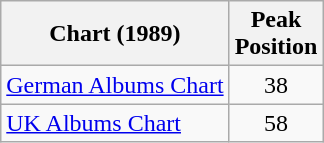<table class="wikitable sortable" style="text-align:center;">
<tr>
<th>Chart (1989)</th>
<th>Peak<br>Position</th>
</tr>
<tr>
<td align="left"><a href='#'>German Albums Chart</a></td>
<td>38</td>
</tr>
<tr>
<td align="left"><a href='#'>UK Albums Chart</a></td>
<td>58</td>
</tr>
</table>
